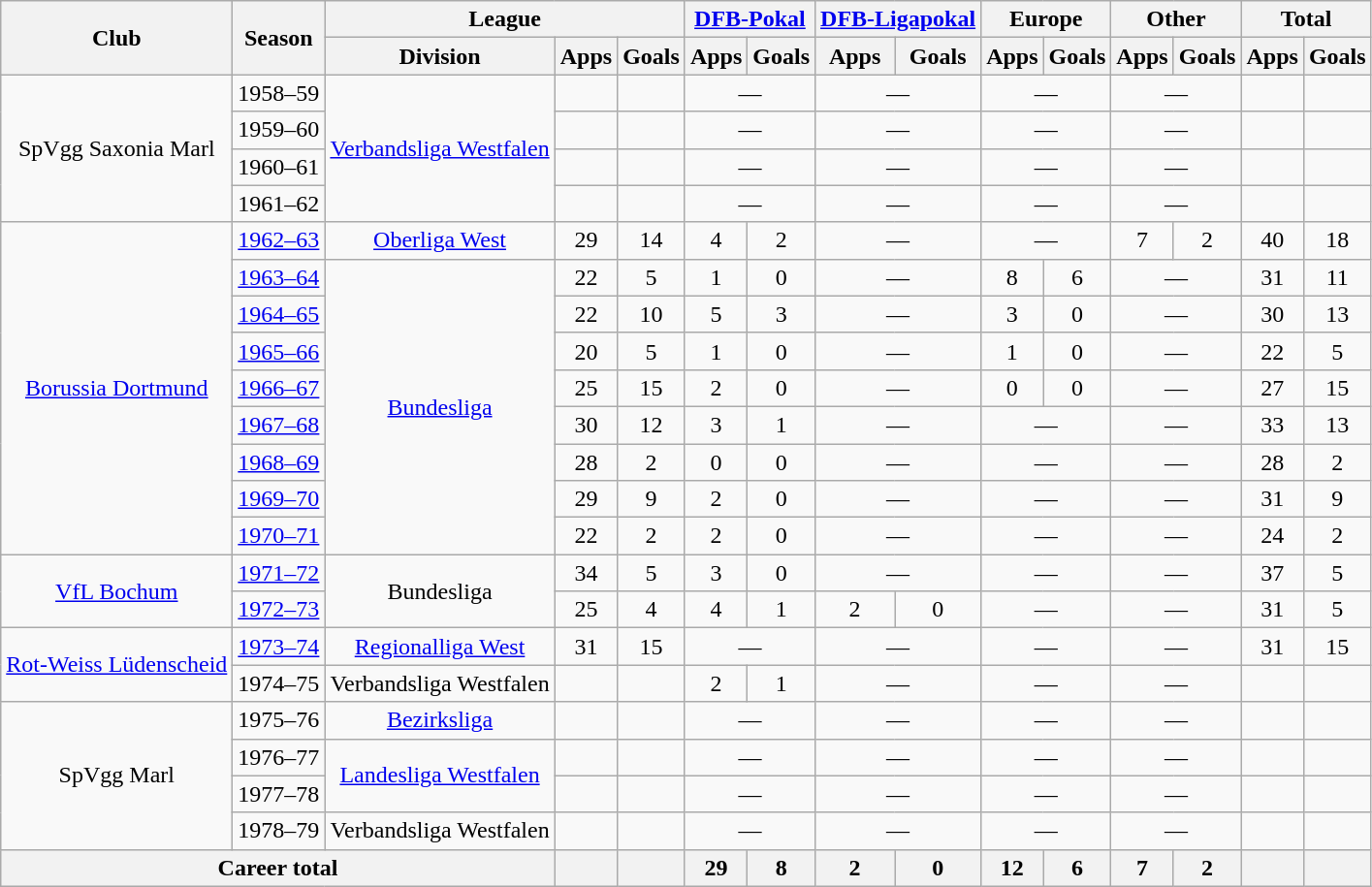<table class="wikitable" style="text-align:center">
<tr>
<th rowspan="2">Club</th>
<th rowspan="2">Season</th>
<th colspan="3">League</th>
<th colspan="2"><a href='#'>DFB-Pokal</a></th>
<th colspan="2"><a href='#'>DFB-Ligapokal</a></th>
<th colspan="2">Europe</th>
<th colspan="2">Other</th>
<th colspan="2">Total</th>
</tr>
<tr>
<th>Division</th>
<th>Apps</th>
<th>Goals</th>
<th>Apps</th>
<th>Goals</th>
<th>Apps</th>
<th>Goals</th>
<th>Apps</th>
<th>Goals</th>
<th>Apps</th>
<th>Goals</th>
<th>Apps</th>
<th>Goals</th>
</tr>
<tr>
<td rowspan="4">SpVgg Saxonia Marl</td>
<td>1958–59</td>
<td rowspan="4"><a href='#'>Verbandsliga Westfalen</a></td>
<td></td>
<td></td>
<td colspan="2">—</td>
<td colspan="2">—</td>
<td colspan="2">—</td>
<td colspan="2">—</td>
<td></td>
<td></td>
</tr>
<tr>
<td>1959–60</td>
<td></td>
<td></td>
<td colspan="2">—</td>
<td colspan="2">—</td>
<td colspan="2">—</td>
<td colspan="2">—</td>
<td></td>
<td></td>
</tr>
<tr>
<td>1960–61</td>
<td></td>
<td></td>
<td colspan="2">—</td>
<td colspan="2">—</td>
<td colspan="2">—</td>
<td colspan="2">—</td>
<td></td>
<td></td>
</tr>
<tr>
<td>1961–62</td>
<td></td>
<td></td>
<td colspan="2">—</td>
<td colspan="2">—</td>
<td colspan="2">—</td>
<td colspan="2">—</td>
<td></td>
<td></td>
</tr>
<tr>
<td rowspan="9"><a href='#'>Borussia Dortmund</a></td>
<td><a href='#'>1962–63</a></td>
<td><a href='#'>Oberliga West</a></td>
<td>29</td>
<td>14</td>
<td>4</td>
<td>2</td>
<td colspan="2">—</td>
<td colspan="2">—</td>
<td>7</td>
<td>2</td>
<td>40</td>
<td>18</td>
</tr>
<tr>
<td><a href='#'>1963–64</a></td>
<td rowspan="8"><a href='#'>Bundesliga</a></td>
<td>22</td>
<td>5</td>
<td>1</td>
<td>0</td>
<td colspan="2">—</td>
<td>8</td>
<td>6</td>
<td colspan="2">—</td>
<td>31</td>
<td>11</td>
</tr>
<tr>
<td><a href='#'>1964–65</a></td>
<td>22</td>
<td>10</td>
<td>5</td>
<td>3</td>
<td colspan="2">—</td>
<td>3</td>
<td>0</td>
<td colspan="2">—</td>
<td>30</td>
<td>13</td>
</tr>
<tr>
<td><a href='#'>1965–66</a></td>
<td>20</td>
<td>5</td>
<td>1</td>
<td>0</td>
<td colspan="2">—</td>
<td>1</td>
<td>0</td>
<td colspan="2">—</td>
<td>22</td>
<td>5</td>
</tr>
<tr>
<td><a href='#'>1966–67</a></td>
<td>25</td>
<td>15</td>
<td>2</td>
<td>0</td>
<td colspan="2">—</td>
<td>0</td>
<td>0</td>
<td colspan="2">—</td>
<td>27</td>
<td>15</td>
</tr>
<tr>
<td><a href='#'>1967–68</a></td>
<td>30</td>
<td>12</td>
<td>3</td>
<td>1</td>
<td colspan="2">—</td>
<td colspan="2">—</td>
<td colspan="2">—</td>
<td>33</td>
<td>13</td>
</tr>
<tr>
<td><a href='#'>1968–69</a></td>
<td>28</td>
<td>2</td>
<td>0</td>
<td>0</td>
<td colspan="2">—</td>
<td colspan="2">—</td>
<td colspan="2">—</td>
<td>28</td>
<td>2</td>
</tr>
<tr>
<td><a href='#'>1969–70</a></td>
<td>29</td>
<td>9</td>
<td>2</td>
<td>0</td>
<td colspan="2">—</td>
<td colspan="2">—</td>
<td colspan="2">—</td>
<td>31</td>
<td>9</td>
</tr>
<tr>
<td><a href='#'>1970–71</a></td>
<td>22</td>
<td>2</td>
<td>2</td>
<td>0</td>
<td colspan="2">—</td>
<td colspan="2">—</td>
<td colspan="2">—</td>
<td>24</td>
<td>2</td>
</tr>
<tr>
<td rowspan="2"><a href='#'>VfL Bochum</a></td>
<td><a href='#'>1971–72</a></td>
<td rowspan="2">Bundesliga</td>
<td>34</td>
<td>5</td>
<td>3</td>
<td>0</td>
<td colspan="2">—</td>
<td colspan="2">—</td>
<td colspan="2">—</td>
<td>37</td>
<td>5</td>
</tr>
<tr>
<td><a href='#'>1972–73</a></td>
<td>25</td>
<td>4</td>
<td>4</td>
<td>1</td>
<td>2</td>
<td>0</td>
<td colspan="2">—</td>
<td colspan="2">—</td>
<td>31</td>
<td>5</td>
</tr>
<tr>
<td rowspan="2"><a href='#'>Rot-Weiss Lüdenscheid</a></td>
<td><a href='#'>1973–74</a></td>
<td><a href='#'>Regionalliga West</a></td>
<td>31</td>
<td>15</td>
<td colspan="2">—</td>
<td colspan="2">—</td>
<td colspan="2">—</td>
<td colspan="2">—</td>
<td>31</td>
<td>15</td>
</tr>
<tr>
<td>1974–75</td>
<td>Verbandsliga Westfalen</td>
<td></td>
<td></td>
<td>2</td>
<td>1</td>
<td colspan="2">—</td>
<td colspan="2">—</td>
<td colspan="2">—</td>
<td></td>
<td></td>
</tr>
<tr>
<td rowspan="4">SpVgg Marl</td>
<td>1975–76</td>
<td><a href='#'>Bezirksliga</a></td>
<td></td>
<td></td>
<td colspan="2">—</td>
<td colspan="2">—</td>
<td colspan="2">—</td>
<td colspan="2">—</td>
<td></td>
<td></td>
</tr>
<tr>
<td>1976–77</td>
<td rowspan="2"><a href='#'>Landesliga Westfalen</a></td>
<td></td>
<td></td>
<td colspan="2">—</td>
<td colspan="2">—</td>
<td colspan="2">—</td>
<td colspan="2">—</td>
<td></td>
<td></td>
</tr>
<tr>
<td>1977–78</td>
<td></td>
<td></td>
<td colspan="2">—</td>
<td colspan="2">—</td>
<td colspan="2">—</td>
<td colspan="2">—</td>
<td></td>
<td></td>
</tr>
<tr>
<td>1978–79</td>
<td>Verbandsliga Westfalen</td>
<td></td>
<td></td>
<td colspan="2">—</td>
<td colspan="2">—</td>
<td colspan="2">—</td>
<td colspan="2">—</td>
<td></td>
<td></td>
</tr>
<tr>
<th colspan="3">Career total</th>
<th></th>
<th></th>
<th>29</th>
<th>8</th>
<th>2</th>
<th>0</th>
<th>12</th>
<th>6</th>
<th>7</th>
<th>2</th>
<th></th>
<th></th>
</tr>
</table>
